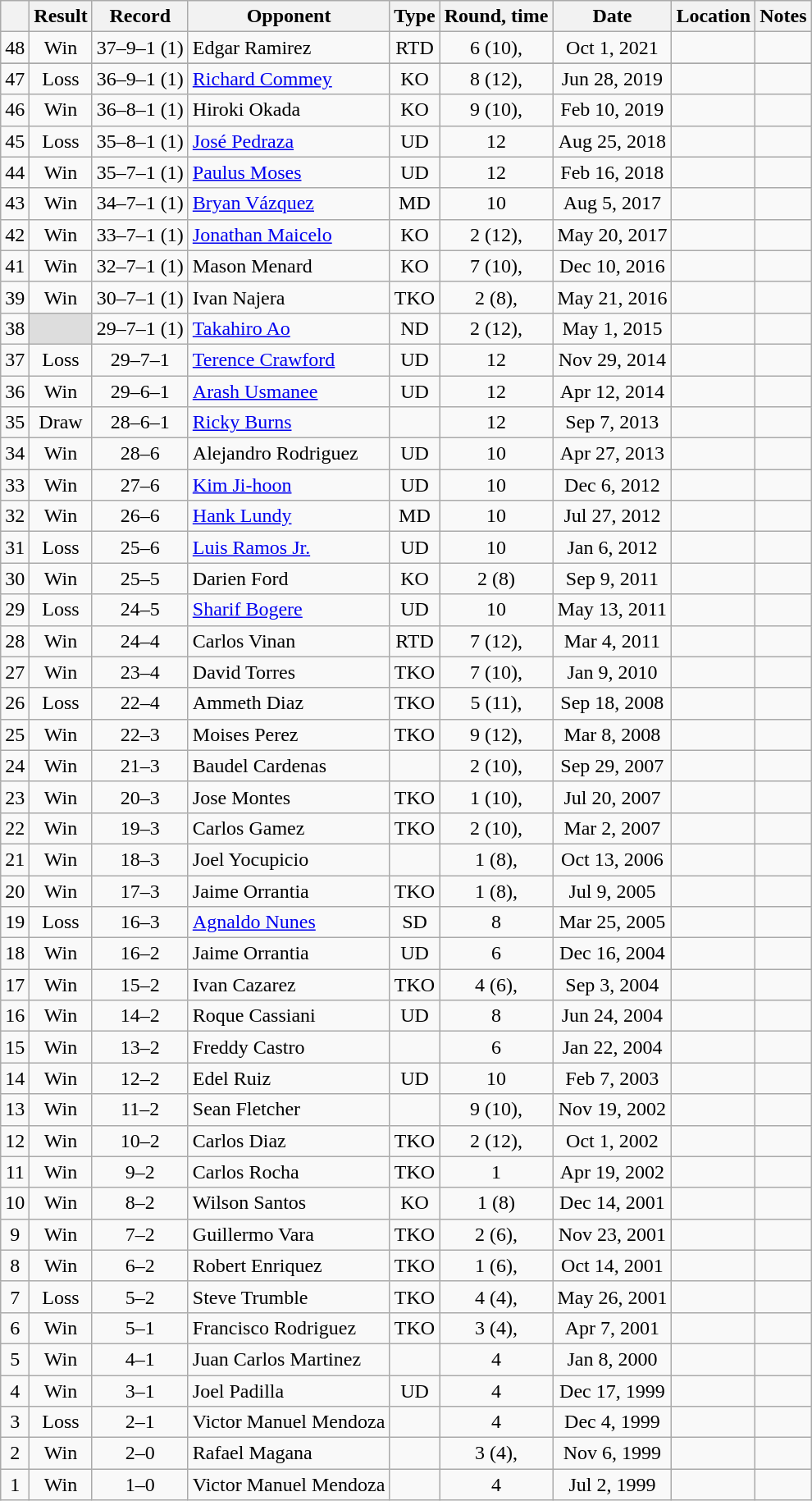<table class="wikitable" style="text-align:center">
<tr>
<th></th>
<th>Result</th>
<th>Record</th>
<th>Opponent</th>
<th>Type</th>
<th>Round, time</th>
<th>Date</th>
<th>Location</th>
<th>Notes</th>
</tr>
<tr>
<td>48</td>
<td>Win</td>
<td>37–9–1 (1)</td>
<td style="text-align:left;">Edgar Ramirez</td>
<td>RTD</td>
<td>6 (10), </td>
<td>Oct 1, 2021</td>
<td style="text-align:left;"></td>
<td></td>
</tr>
<tr>
</tr>
<tr>
<td>47</td>
<td>Loss</td>
<td>36–9–1 (1)</td>
<td style="text-align:left;"><a href='#'>Richard Commey</a></td>
<td>KO</td>
<td>8 (12), </td>
<td>Jun 28, 2019</td>
<td style="text-align:left;"></td>
<td></td>
</tr>
<tr>
<td>46</td>
<td>Win</td>
<td>36–8–1 (1)</td>
<td style="text-align:left;">Hiroki Okada</td>
<td>KO</td>
<td>9 (10), </td>
<td>Feb 10, 2019</td>
<td style="text-align:left;"></td>
<td style="text-align:left;"></td>
</tr>
<tr>
<td>45</td>
<td>Loss</td>
<td>35–8–1 (1)</td>
<td style="text-align:left;"><a href='#'>José Pedraza</a></td>
<td>UD</td>
<td>12</td>
<td>Aug 25, 2018</td>
<td style="text-align:left;"></td>
<td style="text-align:left;"></td>
</tr>
<tr>
<td>44</td>
<td>Win</td>
<td>35–7–1 (1)</td>
<td style="text-align:left;"><a href='#'>Paulus Moses</a></td>
<td>UD</td>
<td>12</td>
<td>Feb 16, 2018</td>
<td style="text-align:left;"></td>
<td style="text-align:left;"></td>
</tr>
<tr>
<td>43</td>
<td>Win</td>
<td>34–7–1 (1)</td>
<td style="text-align:left;"><a href='#'>Bryan Vázquez</a></td>
<td>MD</td>
<td>10</td>
<td>Aug 5, 2017</td>
<td style="text-align:left;"></td>
<td></td>
</tr>
<tr>
<td>42</td>
<td>Win</td>
<td>33–7–1 (1)</td>
<td style="text-align:left;"><a href='#'>Jonathan Maicelo</a></td>
<td>KO</td>
<td>2 (12), </td>
<td>May 20, 2017</td>
<td style="text-align:left;"></td>
<td></td>
</tr>
<tr>
<td>41</td>
<td>Win</td>
<td>32–7–1 (1)</td>
<td style="text-align:left;">Mason Menard</td>
<td>KO</td>
<td>7 (10), </td>
<td>Dec 10, 2016</td>
<td style="text-align:left;"></td>
<td></td>
</tr>
<tr>
<td>39</td>
<td>Win</td>
<td>30–7–1 (1)</td>
<td style="text-align:left;">Ivan Najera</td>
<td>TKO</td>
<td>2 (8), </td>
<td>May 21, 2016</td>
<td style="text-align:left;"></td>
<td></td>
</tr>
<tr>
<td>38</td>
<td style="background:#ddd;"></td>
<td>29–7–1 (1)</td>
<td style="text-align:left;"><a href='#'>Takahiro Ao</a></td>
<td>ND</td>
<td>2 (12), </td>
<td>May 1, 2015</td>
<td style="text-align:left;"></td>
<td style="text-align:left;"></td>
</tr>
<tr>
<td>37</td>
<td>Loss</td>
<td>29–7–1</td>
<td style="text-align:left;"><a href='#'>Terence Crawford</a></td>
<td>UD</td>
<td>12</td>
<td>Nov 29, 2014</td>
<td style="text-align:left;"></td>
<td style="text-align:left;"></td>
</tr>
<tr>
<td>36</td>
<td>Win</td>
<td>29–6–1</td>
<td style="text-align:left;"><a href='#'>Arash Usmanee</a></td>
<td>UD</td>
<td>12</td>
<td>Apr 12, 2014</td>
<td style="text-align:left;"></td>
<td style="text-align:left;"></td>
</tr>
<tr>
<td>35</td>
<td>Draw</td>
<td>28–6–1</td>
<td style="text-align:left;"><a href='#'>Ricky Burns</a></td>
<td></td>
<td>12</td>
<td>Sep 7, 2013</td>
<td style="text-align:left;"></td>
<td style="text-align:left;"></td>
</tr>
<tr>
<td>34</td>
<td>Win</td>
<td>28–6</td>
<td style="text-align:left;">Alejandro Rodriguez</td>
<td>UD</td>
<td>10</td>
<td>Apr 27, 2013</td>
<td style="text-align:left;"></td>
<td></td>
</tr>
<tr>
<td>33</td>
<td>Win</td>
<td>27–6</td>
<td style="text-align:left;"><a href='#'>Kim Ji-hoon</a></td>
<td>UD</td>
<td>10</td>
<td>Dec 6, 2012</td>
<td style="text-align:left;"></td>
<td style="text-align:left;"></td>
</tr>
<tr>
<td>32</td>
<td>Win</td>
<td>26–6</td>
<td style="text-align:left;"><a href='#'>Hank Lundy</a></td>
<td>MD</td>
<td>10</td>
<td>Jul 27, 2012</td>
<td style="text-align:left;"></td>
<td style="text-align:left;"></td>
</tr>
<tr>
<td>31</td>
<td>Loss</td>
<td>25–6</td>
<td style="text-align:left;"><a href='#'>Luis Ramos Jr.</a></td>
<td>UD</td>
<td>10</td>
<td>Jan 6, 2012</td>
<td style="text-align:left;"></td>
<td></td>
</tr>
<tr>
<td>30</td>
<td>Win</td>
<td>25–5</td>
<td style="text-align:left;">Darien Ford</td>
<td>KO</td>
<td>2 (8)</td>
<td>Sep 9, 2011</td>
<td style="text-align:left;"></td>
<td></td>
</tr>
<tr>
<td>29</td>
<td>Loss</td>
<td>24–5</td>
<td style="text-align:left;"><a href='#'>Sharif Bogere</a></td>
<td>UD</td>
<td>10</td>
<td>May 13, 2011</td>
<td style="text-align:left;"></td>
<td style="text-align:left;"></td>
</tr>
<tr>
<td>28</td>
<td>Win</td>
<td>24–4</td>
<td style="text-align:left;">Carlos Vinan</td>
<td>RTD</td>
<td>7 (12), </td>
<td>Mar 4, 2011</td>
<td style="text-align:left;"></td>
<td></td>
</tr>
<tr>
<td>27</td>
<td>Win</td>
<td>23–4</td>
<td style="text-align:left;">David Torres</td>
<td>TKO</td>
<td>7 (10), </td>
<td>Jan 9, 2010</td>
<td style="text-align:left;"></td>
<td></td>
</tr>
<tr>
<td>26</td>
<td>Loss</td>
<td>22–4</td>
<td style="text-align:left;">Ammeth Diaz</td>
<td>TKO</td>
<td>5 (11), </td>
<td>Sep 18, 2008</td>
<td style="text-align:left;"></td>
<td style="text-align:left;"></td>
</tr>
<tr>
<td>25</td>
<td>Win</td>
<td>22–3</td>
<td style="text-align:left;">Moises Perez</td>
<td>TKO</td>
<td>9 (12), </td>
<td>Mar 8, 2008</td>
<td style="text-align:left;"></td>
<td style="text-align:left;"></td>
</tr>
<tr>
<td>24</td>
<td>Win</td>
<td>21–3</td>
<td style="text-align:left;">Baudel Cardenas</td>
<td></td>
<td>2 (10), </td>
<td>Sep 29, 2007</td>
<td style="text-align:left;"></td>
<td></td>
</tr>
<tr>
<td>23</td>
<td>Win</td>
<td>20–3</td>
<td style="text-align:left;">Jose Montes</td>
<td>TKO</td>
<td>1 (10), </td>
<td>Jul 20, 2007</td>
<td style="text-align:left;"></td>
<td></td>
</tr>
<tr>
<td>22</td>
<td>Win</td>
<td>19–3</td>
<td style="text-align:left;">Carlos Gamez</td>
<td>TKO</td>
<td>2 (10), </td>
<td>Mar 2, 2007</td>
<td style="text-align:left;"></td>
<td></td>
</tr>
<tr>
<td>21</td>
<td>Win</td>
<td>18–3</td>
<td style="text-align:left;">Joel Yocupicio</td>
<td></td>
<td>1 (8), </td>
<td>Oct 13, 2006</td>
<td style="text-align:left;"></td>
<td></td>
</tr>
<tr>
<td>20</td>
<td>Win</td>
<td>17–3</td>
<td style="text-align:left;">Jaime Orrantia</td>
<td>TKO</td>
<td>1 (8), </td>
<td>Jul 9, 2005</td>
<td style="text-align:left;"></td>
<td></td>
</tr>
<tr>
<td>19</td>
<td>Loss</td>
<td>16–3</td>
<td style="text-align:left;"><a href='#'>Agnaldo Nunes</a></td>
<td>SD</td>
<td>8</td>
<td>Mar 25, 2005</td>
<td style="text-align:left;"></td>
<td></td>
</tr>
<tr>
<td>18</td>
<td>Win</td>
<td>16–2</td>
<td style="text-align:left;">Jaime Orrantia</td>
<td>UD</td>
<td>6</td>
<td>Dec 16, 2004</td>
<td style="text-align:left;"></td>
<td></td>
</tr>
<tr>
<td>17</td>
<td>Win</td>
<td>15–2</td>
<td style="text-align:left;">Ivan Cazarez</td>
<td>TKO</td>
<td>4 (6), </td>
<td>Sep 3, 2004</td>
<td style="text-align:left;"></td>
<td></td>
</tr>
<tr>
<td>16</td>
<td>Win</td>
<td>14–2</td>
<td style="text-align:left;">Roque Cassiani</td>
<td>UD</td>
<td>8</td>
<td>Jun 24, 2004</td>
<td style="text-align:left;"></td>
<td></td>
</tr>
<tr>
<td>15</td>
<td>Win</td>
<td>13–2</td>
<td style="text-align:left;">Freddy Castro</td>
<td></td>
<td>6</td>
<td>Jan 22, 2004</td>
<td style="text-align:left;"></td>
<td></td>
</tr>
<tr>
<td>14</td>
<td>Win</td>
<td>12–2</td>
<td style="text-align:left;">Edel Ruiz</td>
<td>UD</td>
<td>10</td>
<td>Feb 7, 2003</td>
<td style="text-align:left;"></td>
<td></td>
</tr>
<tr>
<td>13</td>
<td>Win</td>
<td>11–2</td>
<td style="text-align:left;">Sean Fletcher</td>
<td></td>
<td>9 (10), </td>
<td>Nov 19, 2002</td>
<td style="text-align:left;"></td>
<td></td>
</tr>
<tr>
<td>12</td>
<td>Win</td>
<td>10–2</td>
<td style="text-align:left;">Carlos Diaz</td>
<td>TKO</td>
<td>2 (12), </td>
<td>Oct 1, 2002</td>
<td style="text-align:left;"></td>
<td style="text-align:left;"></td>
</tr>
<tr>
<td>11</td>
<td>Win</td>
<td>9–2</td>
<td style="text-align:left;">Carlos Rocha</td>
<td>TKO</td>
<td>1</td>
<td>Apr 19, 2002</td>
<td style="text-align:left;"></td>
<td></td>
</tr>
<tr>
<td>10</td>
<td>Win</td>
<td>8–2</td>
<td style="text-align:left;">Wilson Santos</td>
<td>KO</td>
<td>1 (8)</td>
<td>Dec 14, 2001</td>
<td style="text-align:left;"></td>
<td></td>
</tr>
<tr>
<td>9</td>
<td>Win</td>
<td>7–2</td>
<td style="text-align:left;">Guillermo Vara</td>
<td>TKO</td>
<td>2 (6), </td>
<td>Nov 23, 2001</td>
<td style="text-align:left;"></td>
<td></td>
</tr>
<tr>
<td>8</td>
<td>Win</td>
<td>6–2</td>
<td style="text-align:left;">Robert Enriquez</td>
<td>TKO</td>
<td>1 (6), </td>
<td>Oct 14, 2001</td>
<td style="text-align:left;"></td>
<td></td>
</tr>
<tr>
<td>7</td>
<td>Loss</td>
<td>5–2</td>
<td style="text-align:left;">Steve Trumble</td>
<td>TKO</td>
<td>4 (4), </td>
<td>May 26, 2001</td>
<td style="text-align:left;"></td>
<td></td>
</tr>
<tr>
<td>6</td>
<td>Win</td>
<td>5–1</td>
<td style="text-align:left;">Francisco Rodriguez</td>
<td>TKO</td>
<td>3 (4), </td>
<td>Apr 7, 2001</td>
<td style="text-align:left;"></td>
<td></td>
</tr>
<tr>
<td>5</td>
<td>Win</td>
<td>4–1</td>
<td style="text-align:left;">Juan Carlos Martinez</td>
<td></td>
<td>4</td>
<td>Jan 8, 2000</td>
<td style="text-align:left;"></td>
<td></td>
</tr>
<tr>
<td>4</td>
<td>Win</td>
<td>3–1</td>
<td style="text-align:left;">Joel Padilla</td>
<td>UD</td>
<td>4</td>
<td>Dec 17, 1999</td>
<td style="text-align:left;"></td>
<td></td>
</tr>
<tr>
<td>3</td>
<td>Loss</td>
<td>2–1</td>
<td style="text-align:left;">Victor Manuel Mendoza</td>
<td></td>
<td>4</td>
<td>Dec 4, 1999</td>
<td style="text-align:left;"></td>
<td></td>
</tr>
<tr>
<td>2</td>
<td>Win</td>
<td>2–0</td>
<td style="text-align:left;">Rafael Magana</td>
<td></td>
<td>3 (4), </td>
<td>Nov 6, 1999</td>
<td style="text-align:left;"></td>
<td></td>
</tr>
<tr>
<td>1</td>
<td>Win</td>
<td>1–0</td>
<td style="text-align:left;">Victor Manuel Mendoza</td>
<td></td>
<td>4</td>
<td>Jul 2, 1999</td>
<td style="text-align:left;"></td>
<td></td>
</tr>
</table>
